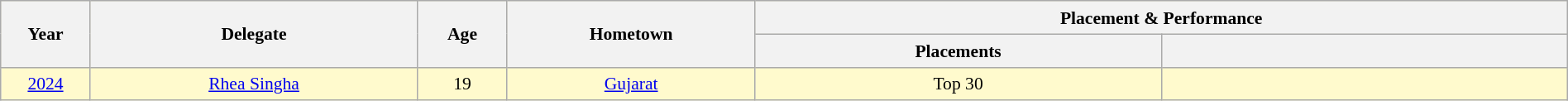<table class="wikitable" style="text-align:center; line-height:20px; font-size:90%; width:100%;">
<tr style="background:#FFFACD;">
<th rowspan="2"  width=50px>Year</th>
<th rowspan="2"  width=200px>Delegate</th>
<th rowspan="2"  width=50px>Age</th>
<th rowspan="2"  width=150px>Hometown</th>
<th colspan="2"  width=100px>Placement & Performance</th>
</tr>
<tr>
<th width=250px>Placements</th>
<th width=250px></th>
</tr>
<tr style="background:#FFFACD;">
<td> <a href='#'>2024</a></td>
<td><a href='#'>Rhea Singha</a></td>
<td>19</td>
<td><a href='#'>Gujarat</a></td>
<td>Top 30</td>
<td></td>
</tr>
</table>
